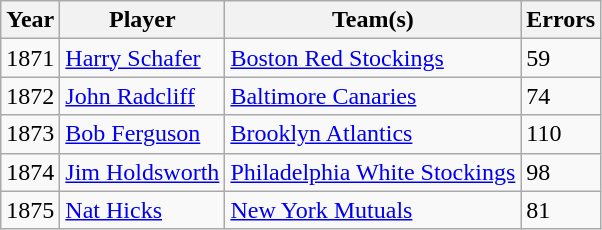<table class="wikitable sortable">
<tr>
<th>Year</th>
<th>Player</th>
<th>Team(s)</th>
<th>Errors</th>
</tr>
<tr>
<td>1871</td>
<td><a href='#'>Harry Schafer</a></td>
<td><a href='#'>Boston Red Stockings</a></td>
<td>59</td>
</tr>
<tr>
<td>1872</td>
<td><a href='#'>John Radcliff</a></td>
<td><a href='#'>Baltimore Canaries</a></td>
<td>74</td>
</tr>
<tr>
<td>1873</td>
<td><a href='#'>Bob Ferguson</a></td>
<td><a href='#'>Brooklyn Atlantics</a></td>
<td>110</td>
</tr>
<tr>
<td>1874</td>
<td><a href='#'>Jim Holdsworth</a></td>
<td><a href='#'>Philadelphia White Stockings</a></td>
<td>98</td>
</tr>
<tr>
<td>1875</td>
<td><a href='#'>Nat Hicks</a></td>
<td><a href='#'>New York Mutuals</a></td>
<td>81</td>
</tr>
</table>
